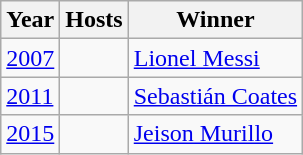<table class=wikitable>
<tr>
<th>Year</th>
<th>Hosts</th>
<th>Winner</th>
</tr>
<tr>
<td><a href='#'>2007</a></td>
<td></td>
<td> <a href='#'>Lionel Messi</a></td>
</tr>
<tr>
<td><a href='#'>2011</a></td>
<td></td>
<td> <a href='#'>Sebastián Coates</a></td>
</tr>
<tr>
<td><a href='#'>2015</a></td>
<td></td>
<td> <a href='#'>Jeison Murillo</a></td>
</tr>
</table>
